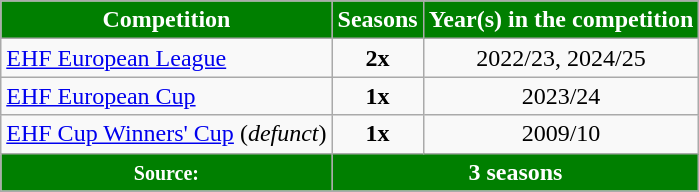<table class="wikitable" style="text-align: center">
<tr>
<th style="color:#FFFFFF; background:#007F00">Competition</th>
<th style="color:#FFFFFF; background:#007F00">Seasons</th>
<th style="color:#FFFFFF; background:#007F00">Year(s) in the competition</th>
</tr>
<tr>
<td align=left><a href='#'>EHF European League</a></td>
<td><strong>2x</strong></td>
<td>2022/23, 2024/25</td>
</tr>
<tr>
<td align=left><a href='#'>EHF European Cup</a></td>
<td><strong>1x</strong></td>
<td>2023/24</td>
</tr>
<tr>
<td align=left><a href='#'>EHF Cup Winners' Cup</a> (<em>defunct</em>)</td>
<td><strong>1x</strong></td>
<td>2009/10</td>
</tr>
<tr>
<th style="color:#FFFFFF; background:#007F00"><small>Source: </small></th>
<th colspan="2" ! style="color:#FFFFFF; background:#007F00">3 seasons </th>
</tr>
</table>
